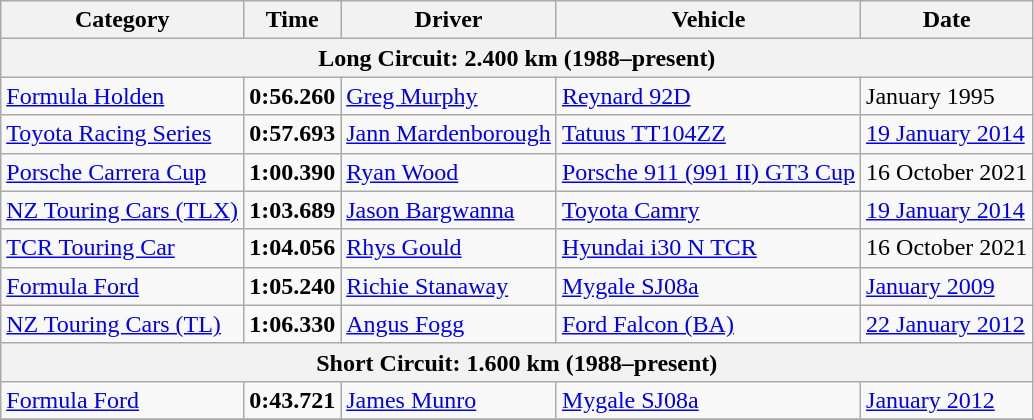<table class="wikitable">
<tr>
<th>Category</th>
<th>Time</th>
<th>Driver</th>
<th>Vehicle</th>
<th>Date</th>
</tr>
<tr>
<th colspan=5>Long Circuit: 2.400 km (1988–present)</th>
</tr>
<tr>
<td><a href='#'>Formula Holden</a></td>
<td><strong>0:56.260</strong></td>
<td><a href='#'>Greg Murphy</a></td>
<td><a href='#'>Reynard 92D</a></td>
<td>January 1995</td>
</tr>
<tr>
<td><a href='#'>Toyota Racing Series</a></td>
<td><strong>0:57.693</strong></td>
<td><a href='#'>Jann Mardenborough</a></td>
<td><a href='#'>Tatuus TT104ZZ</a></td>
<td><a href='#'>19 January 2014</a></td>
</tr>
<tr>
<td><a href='#'>Porsche Carrera Cup</a></td>
<td><strong>1:00.390</strong></td>
<td><a href='#'>Ryan Wood</a></td>
<td><a href='#'>Porsche 911 (991 II) GT3 Cup</a></td>
<td>16 October 2021</td>
</tr>
<tr>
<td><a href='#'>NZ Touring Cars (TLX)</a></td>
<td><strong>1:03.689</strong></td>
<td><a href='#'>Jason Bargwanna</a></td>
<td><a href='#'>Toyota Camry</a></td>
<td><a href='#'>19 January 2014</a></td>
</tr>
<tr>
<td><a href='#'>TCR Touring Car</a></td>
<td><strong>1:04.056</strong></td>
<td><a href='#'>Rhys Gould</a></td>
<td><a href='#'>Hyundai i30 N TCR</a></td>
<td>16 October 2021</td>
</tr>
<tr>
<td><a href='#'>Formula Ford</a></td>
<td><strong>1:05.240</strong></td>
<td><a href='#'>Richie Stanaway</a></td>
<td><a href='#'>Mygale SJ08a</a></td>
<td><a href='#'>January 2009</a></td>
</tr>
<tr>
<td><a href='#'>NZ Touring Cars (TL)</a></td>
<td><strong>1:06.330</strong></td>
<td><a href='#'>Angus Fogg</a></td>
<td><a href='#'>Ford Falcon (BA)</a></td>
<td><a href='#'>22 January 2012</a></td>
</tr>
<tr>
<th colspan=5>Short Circuit: 1.600 km (1988–present)</th>
</tr>
<tr>
<td><a href='#'>Formula Ford</a></td>
<td><strong>0:43.721</strong></td>
<td><a href='#'>James Munro</a></td>
<td><a href='#'>Mygale SJ08a</a></td>
<td><a href='#'>January 2012</a></td>
</tr>
<tr>
</tr>
</table>
